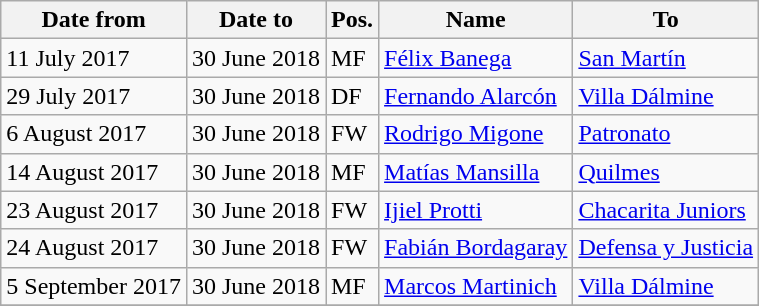<table class="wikitable">
<tr>
<th>Date from</th>
<th>Date to</th>
<th>Pos.</th>
<th>Name</th>
<th>To</th>
</tr>
<tr>
<td>11 July 2017</td>
<td>30 June 2018</td>
<td>MF</td>
<td> <a href='#'>Félix Banega</a></td>
<td> <a href='#'>San Martín</a></td>
</tr>
<tr>
<td>29 July 2017</td>
<td>30 June 2018</td>
<td>DF</td>
<td> <a href='#'>Fernando Alarcón</a></td>
<td> <a href='#'>Villa Dálmine</a></td>
</tr>
<tr>
<td>6 August 2017</td>
<td>30 June 2018</td>
<td>FW</td>
<td> <a href='#'>Rodrigo Migone</a></td>
<td> <a href='#'>Patronato</a></td>
</tr>
<tr>
<td>14 August 2017</td>
<td>30 June 2018</td>
<td>MF</td>
<td> <a href='#'>Matías Mansilla</a></td>
<td> <a href='#'>Quilmes</a></td>
</tr>
<tr>
<td>23 August 2017</td>
<td>30 June 2018</td>
<td>FW</td>
<td> <a href='#'>Ijiel Protti</a></td>
<td> <a href='#'>Chacarita Juniors</a></td>
</tr>
<tr>
<td>24 August 2017</td>
<td>30 June 2018</td>
<td>FW</td>
<td> <a href='#'>Fabián Bordagaray</a></td>
<td> <a href='#'>Defensa y Justicia</a></td>
</tr>
<tr>
<td>5 September 2017</td>
<td>30 June 2018</td>
<td>MF</td>
<td> <a href='#'>Marcos Martinich</a></td>
<td> <a href='#'>Villa Dálmine</a></td>
</tr>
<tr>
</tr>
</table>
